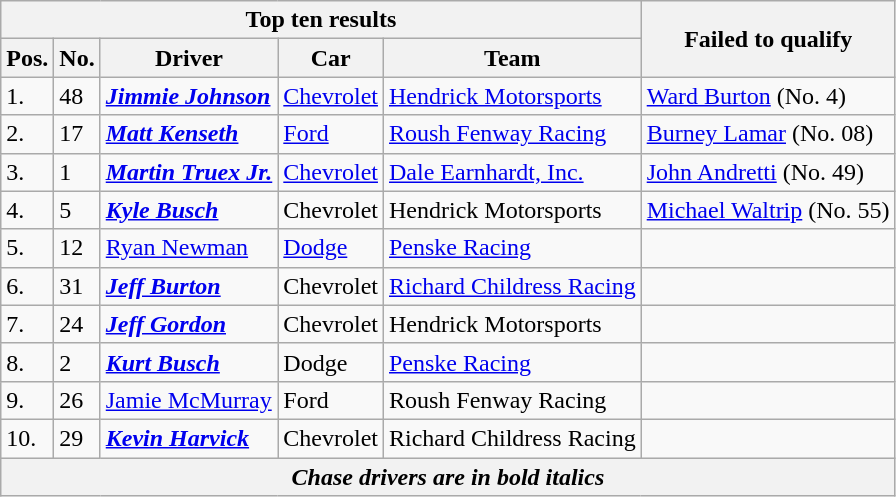<table class="wikitable">
<tr>
<th colspan=5>Top ten results</th>
<th rowspan=2>Failed to qualify</th>
</tr>
<tr>
<th>Pos.</th>
<th>No.</th>
<th>Driver</th>
<th>Car</th>
<th>Team</th>
</tr>
<tr>
<td>1.</td>
<td>48</td>
<td><strong><em><a href='#'>Jimmie Johnson</a></em></strong></td>
<td><a href='#'>Chevrolet</a></td>
<td><a href='#'>Hendrick Motorsports</a></td>
<td><a href='#'>Ward Burton</a> (No. 4)</td>
</tr>
<tr>
<td>2.</td>
<td>17</td>
<td><strong><em><a href='#'>Matt Kenseth</a></em></strong></td>
<td><a href='#'>Ford</a></td>
<td><a href='#'>Roush Fenway Racing</a></td>
<td><a href='#'>Burney Lamar</a> (No. 08)</td>
</tr>
<tr>
<td>3.</td>
<td>1</td>
<td><strong><em><a href='#'>Martin Truex Jr.</a></em></strong></td>
<td><a href='#'>Chevrolet</a></td>
<td><a href='#'>Dale Earnhardt, Inc.</a></td>
<td><a href='#'>John Andretti</a> (No. 49)</td>
</tr>
<tr>
<td>4.</td>
<td>5</td>
<td><strong><em><a href='#'>Kyle Busch</a></em></strong></td>
<td>Chevrolet</td>
<td>Hendrick Motorsports</td>
<td><a href='#'>Michael Waltrip</a> (No. 55)</td>
</tr>
<tr>
<td>5.</td>
<td>12</td>
<td><a href='#'>Ryan Newman</a></td>
<td><a href='#'>Dodge</a></td>
<td><a href='#'>Penske Racing</a></td>
<td></td>
</tr>
<tr>
<td>6.</td>
<td>31</td>
<td><strong><em><a href='#'>Jeff Burton</a></em></strong></td>
<td>Chevrolet</td>
<td><a href='#'>Richard Childress Racing</a></td>
<td></td>
</tr>
<tr>
<td>7.</td>
<td>24</td>
<td><strong><em><a href='#'>Jeff Gordon</a></em></strong></td>
<td>Chevrolet</td>
<td>Hendrick Motorsports</td>
<td></td>
</tr>
<tr>
<td>8.</td>
<td>2</td>
<td><strong><em><a href='#'>Kurt Busch</a></em></strong></td>
<td>Dodge</td>
<td><a href='#'>Penske Racing</a></td>
<td></td>
</tr>
<tr>
<td>9.</td>
<td>26</td>
<td><a href='#'>Jamie McMurray</a></td>
<td>Ford</td>
<td>Roush Fenway Racing</td>
<td></td>
</tr>
<tr>
<td>10.</td>
<td>29</td>
<td><strong><em><a href='#'>Kevin Harvick</a></em></strong></td>
<td>Chevrolet</td>
<td>Richard Childress Racing</td>
<td></td>
</tr>
<tr>
<th colspan=6><em> Chase drivers are in <strong>bold italics<strong><em></th>
</tr>
</table>
